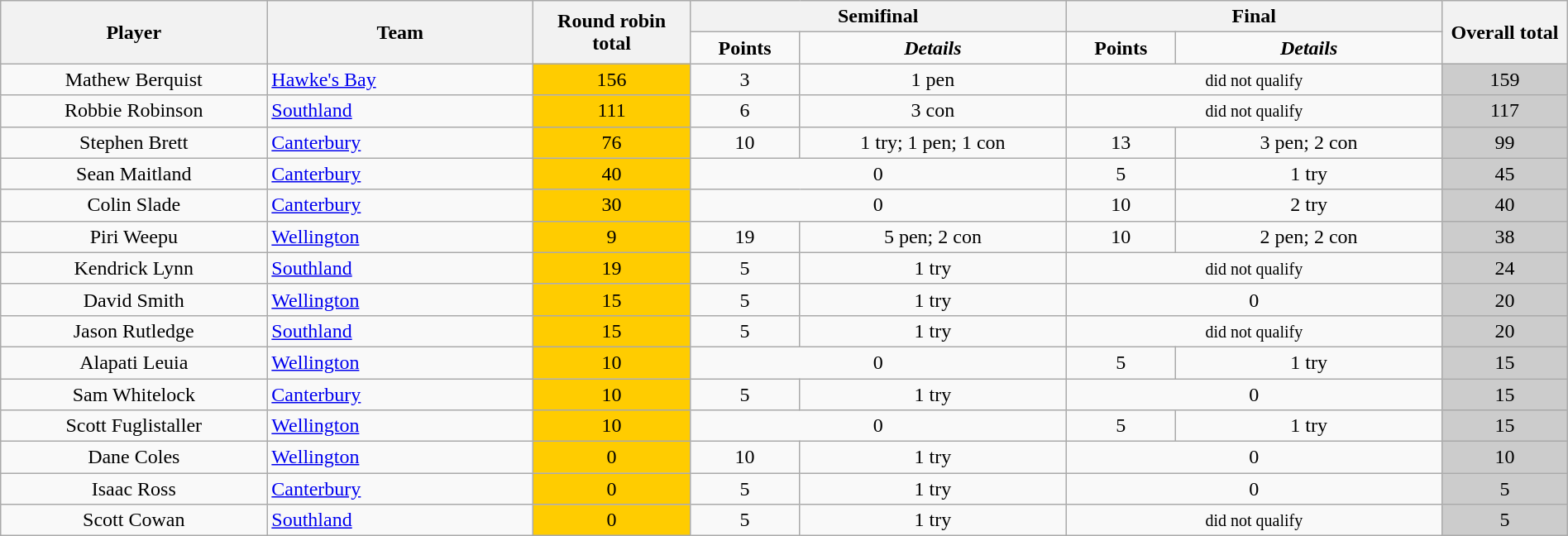<table class="wikitable" style="text-align:center" width=100%>
<tr>
<th rowspan=2 width=17%>Player</th>
<th rowspan=2 width=17%>Team</th>
<th rowspan=2 width=10%>Round robin total</th>
<th colspan=2>Semifinal</th>
<th colspan=2>Final</th>
<th rowspan=2 width=8%>Overall total</th>
</tr>
<tr>
<td width=7%><strong>Points</strong></td>
<td width=17%><strong><em>Details</em></strong></td>
<td width=7%><strong>Points</strong></td>
<td width=17%><strong><em>Details</em></strong></td>
</tr>
<tr>
<td>Mathew Berquist</td>
<td align=left><a href='#'>Hawke's Bay</a></td>
<td bgcolor=#ffcc00>156</td>
<td>3</td>
<td>1 pen</td>
<td colspan=2><small>did not qualify</small></td>
<td bgcolor=#cccccc>159</td>
</tr>
<tr>
<td>Robbie Robinson</td>
<td align=left><a href='#'>Southland</a></td>
<td bgcolor=#ffcc00>111</td>
<td>6</td>
<td>3 con</td>
<td colspan=2><small>did not qualify</small></td>
<td bgcolor=#cccccc>117</td>
</tr>
<tr>
<td>Stephen Brett</td>
<td align=left><a href='#'>Canterbury</a></td>
<td bgcolor=#ffcc00>76</td>
<td>10</td>
<td>1 try; 1 pen; 1 con</td>
<td>13</td>
<td>3 pen; 2 con</td>
<td bgcolor=#cccccc>99</td>
</tr>
<tr>
<td>Sean Maitland</td>
<td align=left><a href='#'>Canterbury</a></td>
<td bgcolor=#ffcc00>40</td>
<td colspan=2>0</td>
<td>5</td>
<td>1 try</td>
<td bgcolor=#cccccc>45</td>
</tr>
<tr>
<td>Colin Slade</td>
<td align=left><a href='#'>Canterbury</a></td>
<td bgcolor=#ffcc00>30</td>
<td colspan=2>0</td>
<td>10</td>
<td>2 try</td>
<td bgcolor=#cccccc>40</td>
</tr>
<tr>
<td>Piri Weepu</td>
<td align=left><a href='#'>Wellington</a></td>
<td bgcolor=#ffcc00>9</td>
<td>19</td>
<td>5 pen; 2 con</td>
<td>10</td>
<td>2 pen; 2 con</td>
<td bgcolor=#cccccc>38</td>
</tr>
<tr>
<td>Kendrick Lynn</td>
<td align=left><a href='#'>Southland</a></td>
<td bgcolor=#ffcc00>19</td>
<td>5</td>
<td>1 try</td>
<td colspan=2><small>did not qualify</small></td>
<td bgcolor=#cccccc>24</td>
</tr>
<tr>
<td>David Smith</td>
<td align=left><a href='#'>Wellington</a></td>
<td bgcolor=#ffcc00>15</td>
<td>5</td>
<td>1 try</td>
<td colspan=2>0</td>
<td bgcolor=#cccccc>20</td>
</tr>
<tr>
<td>Jason Rutledge</td>
<td align=left><a href='#'>Southland</a></td>
<td bgcolor=#ffcc00>15</td>
<td>5</td>
<td>1 try</td>
<td colspan=2><small>did not qualify</small></td>
<td bgcolor=#cccccc>20</td>
</tr>
<tr>
<td>Alapati Leuia</td>
<td align=left><a href='#'>Wellington</a></td>
<td bgcolor=#ffcc00>10</td>
<td colspan=2>0</td>
<td>5</td>
<td>1 try</td>
<td bgcolor=#cccccc>15</td>
</tr>
<tr>
<td>Sam Whitelock</td>
<td align=left><a href='#'>Canterbury</a></td>
<td bgcolor=#ffcc00>10</td>
<td>5</td>
<td>1 try</td>
<td colspan=2>0</td>
<td bgcolor=#cccccc>15</td>
</tr>
<tr>
<td>Scott Fuglistaller</td>
<td align=left><a href='#'>Wellington</a></td>
<td bgcolor=#ffcc00>10</td>
<td colspan=2>0</td>
<td>5</td>
<td>1 try</td>
<td bgcolor=#cccccc>15</td>
</tr>
<tr>
<td>Dane Coles</td>
<td align=left><a href='#'>Wellington</a></td>
<td bgcolor=#ffcc00>0</td>
<td>10</td>
<td>1 try</td>
<td colspan=2>0</td>
<td bgcolor=#cccccc>10</td>
</tr>
<tr>
<td>Isaac Ross</td>
<td align=left><a href='#'>Canterbury</a></td>
<td bgcolor=#ffcc00>0</td>
<td>5</td>
<td>1 try</td>
<td colspan=2>0</td>
<td bgcolor=#cccccc>5</td>
</tr>
<tr>
<td>Scott Cowan</td>
<td align=left><a href='#'>Southland</a></td>
<td bgcolor=#ffcc00>0</td>
<td>5</td>
<td>1 try</td>
<td colspan=2><small>did not qualify</small></td>
<td bgcolor=#cccccc>5</td>
</tr>
</table>
